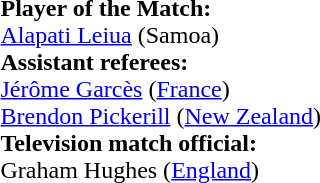<table style="width:100%">
<tr>
<td><br><strong>Player of the Match:</strong>
<br><a href='#'>Alapati Leiua</a> (Samoa)<br><strong>Assistant referees:</strong>
<br><a href='#'>Jérôme Garcès</a> (<a href='#'>France</a>)
<br><a href='#'>Brendon Pickerill</a> (<a href='#'>New Zealand</a>)
<br><strong>Television match official:</strong>
<br>Graham Hughes (<a href='#'>England</a>)</td>
</tr>
</table>
